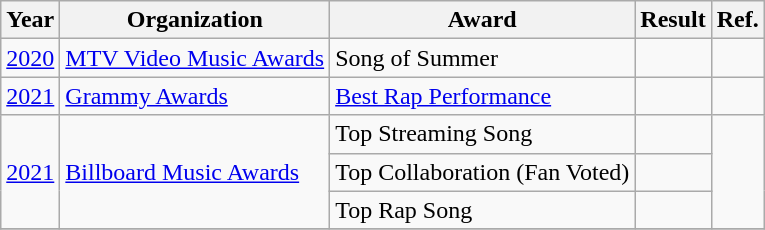<table class="wikitable plainrowheaders">
<tr>
<th>Year</th>
<th>Organization</th>
<th>Award</th>
<th>Result</th>
<th>Ref.</th>
</tr>
<tr>
<td><a href='#'>2020</a></td>
<td><a href='#'>MTV Video Music Awards</a></td>
<td>Song of Summer</td>
<td></td>
<td></td>
</tr>
<tr>
<td><a href='#'>2021</a></td>
<td><a href='#'>Grammy Awards</a></td>
<td><a href='#'>Best Rap Performance</a></td>
<td></td>
<td></td>
</tr>
<tr>
<td rowspan="3"><a href='#'>2021</a></td>
<td rowspan="3"><a href='#'>Billboard Music Awards</a></td>
<td>Top Streaming Song</td>
<td></td>
<td rowspan="3"></td>
</tr>
<tr>
<td>Top Collaboration (Fan Voted)</td>
<td></td>
</tr>
<tr>
<td>Top Rap Song</td>
<td></td>
</tr>
<tr>
</tr>
</table>
